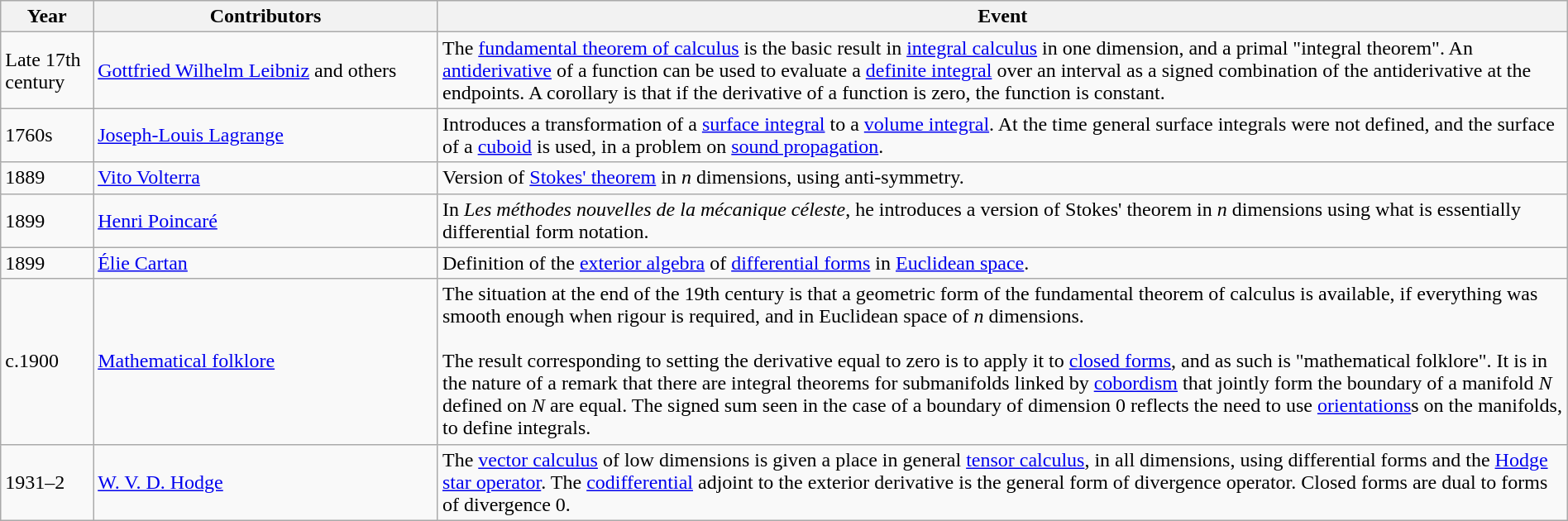<table class="wikitable sortable" width="100%">
<tr>
<th>Year</th>
<th style="width:22%">Contributors</th>
<th>Event</th>
</tr>
<tr>
<td>Late 17th century</td>
<td><a href='#'>Gottfried Wilhelm Leibniz</a> and others</td>
<td>The <a href='#'>fundamental theorem of calculus</a> is the basic result in <a href='#'>integral calculus</a> in one dimension, and a primal "integral theorem". An <a href='#'>antiderivative</a> of a function can be used to evaluate a <a href='#'>definite integral</a> over an interval as a signed combination of the antiderivative at the endpoints. A corollary is that if the derivative of a function is zero, the function is constant.</td>
</tr>
<tr>
<td>1760s</td>
<td><a href='#'>Joseph-Louis Lagrange</a></td>
<td>Introduces a transformation of a <a href='#'>surface integral</a> to a <a href='#'>volume integral</a>. At the time general surface integrals were not defined, and the surface of a <a href='#'>cuboid</a> is used, in a problem on <a href='#'>sound propagation</a>.</td>
</tr>
<tr>
<td>1889</td>
<td><a href='#'>Vito Volterra</a></td>
<td>Version of <a href='#'>Stokes' theorem</a> in <em>n</em> dimensions, using anti-symmetry.</td>
</tr>
<tr>
<td>1899</td>
<td><a href='#'>Henri Poincaré</a></td>
<td>In <em>Les méthodes nouvelles de la mécanique céleste</em>, he introduces a version of Stokes' theorem in <em>n</em> dimensions using what is essentially differential form notation.</td>
</tr>
<tr>
<td>1899</td>
<td><a href='#'>Élie Cartan</a></td>
<td>Definition of the <a href='#'>exterior algebra</a> of <a href='#'>differential forms</a> in <a href='#'>Euclidean space</a>.</td>
</tr>
<tr>
<td>c.1900</td>
<td><a href='#'>Mathematical folklore</a></td>
<td>The situation at the end of the 19th century is that a geometric form of the fundamental theorem of calculus is available, if everything was smooth enough when rigour is required, and in Euclidean space of <em>n</em> dimensions.<br><br>The result corresponding to setting the derivative equal to zero is to apply it to <a href='#'>closed forms</a>, and as such is "mathematical folklore". It is in the nature of a remark that there are integral theorems for submanifolds linked by <a href='#'>cobordism</a> that jointly form the boundary of a manifold <em>N</em> defined on <em>N</em> are equal. The signed sum seen in the case of a boundary of dimension 0 reflects the need to use <a href='#'>orientations</a>s on the manifolds, to define integrals.</td>
</tr>
<tr>
<td>1931–2</td>
<td><a href='#'>W. V. D. Hodge</a></td>
<td>The <a href='#'>vector calculus</a> of low dimensions is given a place in general <a href='#'>tensor calculus</a>, in all dimensions, using differential forms and the <a href='#'>Hodge star operator</a>. The <a href='#'>codifferential</a> adjoint to the exterior derivative is the general form of divergence operator. Closed forms are dual to forms of divergence 0.</td>
</tr>
</table>
